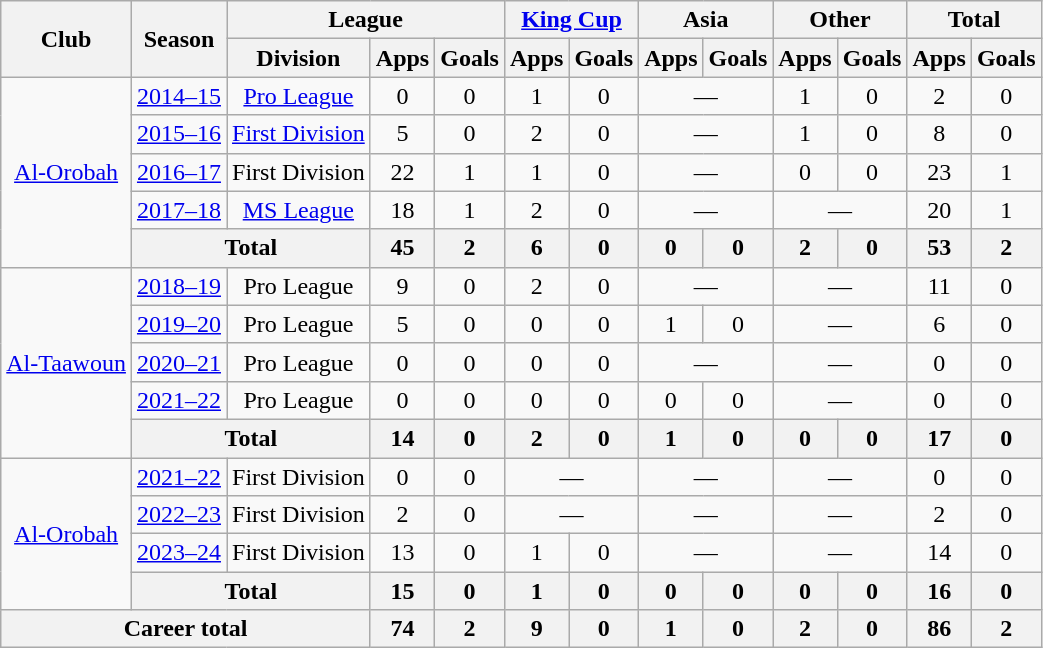<table class=wikitable style=text-align:center>
<tr>
<th rowspan="2">Club</th>
<th rowspan="2">Season</th>
<th colspan="3">League</th>
<th colspan="2"><a href='#'>King Cup</a></th>
<th colspan="2">Asia</th>
<th colspan="2">Other</th>
<th colspan="2">Total</th>
</tr>
<tr>
<th>Division</th>
<th>Apps</th>
<th>Goals</th>
<th>Apps</th>
<th>Goals</th>
<th>Apps</th>
<th>Goals</th>
<th>Apps</th>
<th>Goals</th>
<th>Apps</th>
<th>Goals</th>
</tr>
<tr>
<td rowspan="5"><a href='#'>Al-Orobah</a></td>
<td><a href='#'>2014–15</a></td>
<td><a href='#'>Pro League</a></td>
<td>0</td>
<td>0</td>
<td>1</td>
<td>0</td>
<td colspan="2">—</td>
<td>1</td>
<td>0</td>
<td>2</td>
<td>0</td>
</tr>
<tr>
<td><a href='#'>2015–16</a></td>
<td><a href='#'>First Division</a></td>
<td>5</td>
<td>0</td>
<td>2</td>
<td>0</td>
<td colspan="2">—</td>
<td>1</td>
<td>0</td>
<td>8</td>
<td>0</td>
</tr>
<tr>
<td><a href='#'>2016–17</a></td>
<td>First Division</td>
<td>22</td>
<td>1</td>
<td>1</td>
<td>0</td>
<td colspan="2">—</td>
<td>0</td>
<td>0</td>
<td>23</td>
<td>1</td>
</tr>
<tr>
<td><a href='#'>2017–18</a></td>
<td><a href='#'>MS League</a></td>
<td>18</td>
<td>1</td>
<td>2</td>
<td>0</td>
<td colspan="2">—</td>
<td colspan="2">—</td>
<td>20</td>
<td>1</td>
</tr>
<tr>
<th colspan="2">Total</th>
<th>45</th>
<th>2</th>
<th>6</th>
<th>0</th>
<th>0</th>
<th>0</th>
<th>2</th>
<th>0</th>
<th>53</th>
<th>2</th>
</tr>
<tr>
<td rowspan="5"><a href='#'>Al-Taawoun</a></td>
<td><a href='#'>2018–19</a></td>
<td>Pro League</td>
<td>9</td>
<td>0</td>
<td>2</td>
<td>0</td>
<td colspan="2">—</td>
<td colspan="2">—</td>
<td>11</td>
<td>0</td>
</tr>
<tr>
<td><a href='#'>2019–20</a></td>
<td>Pro League</td>
<td>5</td>
<td>0</td>
<td>0</td>
<td>0</td>
<td>1</td>
<td>0</td>
<td colspan="2">—</td>
<td>6</td>
<td>0</td>
</tr>
<tr>
<td><a href='#'>2020–21</a></td>
<td>Pro League</td>
<td>0</td>
<td>0</td>
<td>0</td>
<td>0</td>
<td colspan="2">—</td>
<td colspan="2">—</td>
<td>0</td>
<td>0</td>
</tr>
<tr>
<td><a href='#'>2021–22</a></td>
<td>Pro League</td>
<td>0</td>
<td>0</td>
<td>0</td>
<td>0</td>
<td>0</td>
<td>0</td>
<td colspan="2">—</td>
<td>0</td>
<td>0</td>
</tr>
<tr>
<th colspan="2">Total</th>
<th>14</th>
<th>0</th>
<th>2</th>
<th>0</th>
<th>1</th>
<th>0</th>
<th>0</th>
<th>0</th>
<th>17</th>
<th>0</th>
</tr>
<tr>
<td rowspan="4"><a href='#'>Al-Orobah</a></td>
<td><a href='#'>2021–22</a></td>
<td>First Division</td>
<td>0</td>
<td>0</td>
<td colspan="2">—</td>
<td colspan="2">—</td>
<td colspan="2">—</td>
<td>0</td>
<td>0</td>
</tr>
<tr>
<td><a href='#'>2022–23</a></td>
<td>First Division</td>
<td>2</td>
<td>0</td>
<td colspan="2">—</td>
<td colspan="2">—</td>
<td colspan="2">—</td>
<td>2</td>
<td>0</td>
</tr>
<tr>
<td><a href='#'>2023–24</a></td>
<td>First Division</td>
<td>13</td>
<td>0</td>
<td>1</td>
<td>0</td>
<td colspan="2">—</td>
<td colspan="2">—</td>
<td>14</td>
<td>0</td>
</tr>
<tr>
<th colspan="2">Total</th>
<th>15</th>
<th>0</th>
<th>1</th>
<th>0</th>
<th>0</th>
<th>0</th>
<th>0</th>
<th>0</th>
<th>16</th>
<th>0</th>
</tr>
<tr>
<th colspan="3">Career total</th>
<th>74</th>
<th>2</th>
<th>9</th>
<th>0</th>
<th>1</th>
<th>0</th>
<th>2</th>
<th>0</th>
<th>86</th>
<th>2</th>
</tr>
</table>
